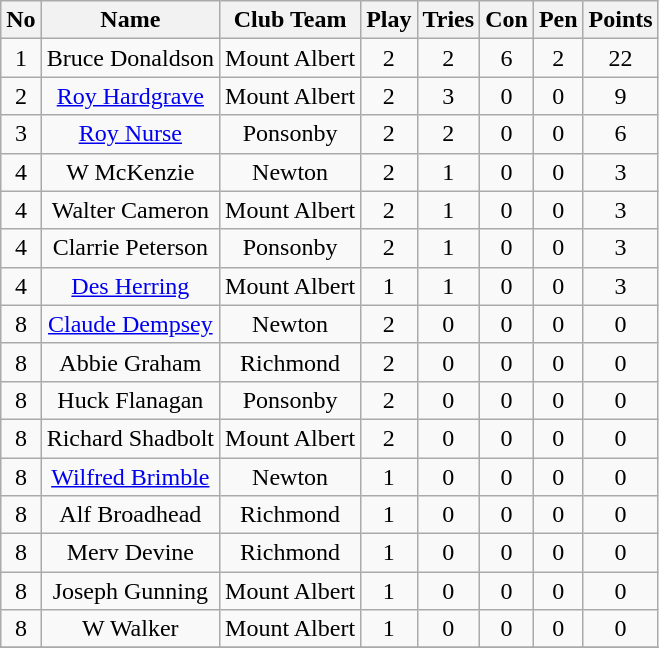<table class="wikitable sortable" style="text-align: center;">
<tr>
<th>No</th>
<th>Name</th>
<th>Club Team</th>
<th>Play</th>
<th>Tries</th>
<th>Con</th>
<th>Pen</th>
<th>Points</th>
</tr>
<tr>
<td>1</td>
<td>Bruce Donaldson</td>
<td>Mount Albert</td>
<td>2</td>
<td>2</td>
<td>6</td>
<td>2</td>
<td>22</td>
</tr>
<tr>
<td>2</td>
<td><a href='#'>Roy Hardgrave</a></td>
<td>Mount Albert</td>
<td>2</td>
<td>3</td>
<td>0</td>
<td>0</td>
<td>9</td>
</tr>
<tr>
<td>3</td>
<td><a href='#'>Roy Nurse</a></td>
<td>Ponsonby</td>
<td>2</td>
<td>2</td>
<td>0</td>
<td>0</td>
<td>6</td>
</tr>
<tr>
<td>4</td>
<td>W McKenzie</td>
<td>Newton</td>
<td>2</td>
<td>1</td>
<td>0</td>
<td>0</td>
<td>3</td>
</tr>
<tr>
<td>4</td>
<td>Walter Cameron</td>
<td>Mount Albert</td>
<td>2</td>
<td>1</td>
<td>0</td>
<td>0</td>
<td>3</td>
</tr>
<tr>
<td>4</td>
<td>Clarrie Peterson</td>
<td>Ponsonby</td>
<td>2</td>
<td>1</td>
<td>0</td>
<td>0</td>
<td>3</td>
</tr>
<tr>
<td>4</td>
<td><a href='#'>Des Herring</a></td>
<td>Mount Albert</td>
<td>1</td>
<td>1</td>
<td>0</td>
<td>0</td>
<td>3</td>
</tr>
<tr>
<td>8</td>
<td><a href='#'>Claude Dempsey</a></td>
<td>Newton</td>
<td>2</td>
<td>0</td>
<td>0</td>
<td>0</td>
<td>0</td>
</tr>
<tr>
<td>8</td>
<td>Abbie Graham</td>
<td>Richmond</td>
<td>2</td>
<td>0</td>
<td>0</td>
<td>0</td>
<td>0</td>
</tr>
<tr>
<td>8</td>
<td>Huck Flanagan</td>
<td>Ponsonby</td>
<td>2</td>
<td>0</td>
<td>0</td>
<td>0</td>
<td>0</td>
</tr>
<tr>
<td>8</td>
<td>Richard Shadbolt</td>
<td>Mount Albert</td>
<td>2</td>
<td>0</td>
<td>0</td>
<td>0</td>
<td>0</td>
</tr>
<tr>
<td>8</td>
<td><a href='#'>Wilfred Brimble</a></td>
<td>Newton</td>
<td>1</td>
<td>0</td>
<td>0</td>
<td>0</td>
<td>0</td>
</tr>
<tr>
<td>8</td>
<td>Alf Broadhead</td>
<td>Richmond</td>
<td>1</td>
<td>0</td>
<td>0</td>
<td>0</td>
<td>0</td>
</tr>
<tr>
<td>8</td>
<td>Merv Devine</td>
<td>Richmond</td>
<td>1</td>
<td>0</td>
<td>0</td>
<td>0</td>
<td>0</td>
</tr>
<tr>
<td>8</td>
<td>Joseph Gunning</td>
<td>Mount Albert</td>
<td>1</td>
<td>0</td>
<td>0</td>
<td>0</td>
<td>0</td>
</tr>
<tr>
<td>8</td>
<td>W Walker</td>
<td>Mount Albert</td>
<td>1</td>
<td>0</td>
<td>0</td>
<td>0</td>
<td>0</td>
</tr>
<tr>
</tr>
</table>
